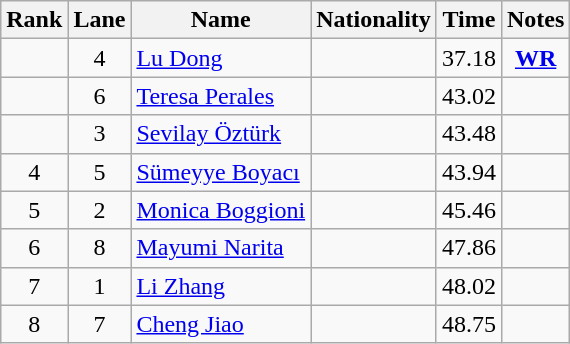<table class="wikitable sortable" style="text-align:center">
<tr>
<th>Rank</th>
<th>Lane</th>
<th>Name</th>
<th>Nationality</th>
<th>Time</th>
<th>Notes</th>
</tr>
<tr>
<td></td>
<td>4</td>
<td align=left><a href='#'>Lu Dong</a></td>
<td align=left></td>
<td>37.18</td>
<td><strong><a href='#'>WR</a></strong></td>
</tr>
<tr>
<td></td>
<td>6</td>
<td align=left><a href='#'>Teresa Perales</a></td>
<td align=left></td>
<td>43.02</td>
<td></td>
</tr>
<tr>
<td></td>
<td>3</td>
<td align=left><a href='#'>Sevilay Öztürk</a></td>
<td align=left></td>
<td>43.48</td>
<td></td>
</tr>
<tr>
<td>4</td>
<td>5</td>
<td align=left><a href='#'>Sümeyye Boyacı</a></td>
<td align=left></td>
<td>43.94</td>
<td></td>
</tr>
<tr>
<td>5</td>
<td>2</td>
<td align=left><a href='#'>Monica Boggioni</a></td>
<td align=left></td>
<td>45.46</td>
<td></td>
</tr>
<tr>
<td>6</td>
<td>8</td>
<td align=left><a href='#'>Mayumi Narita</a></td>
<td align=left></td>
<td>47.86</td>
<td></td>
</tr>
<tr>
<td>7</td>
<td>1</td>
<td align=left><a href='#'>Li Zhang</a></td>
<td align=left></td>
<td>48.02</td>
<td></td>
</tr>
<tr>
<td>8</td>
<td>7</td>
<td align=left><a href='#'>Cheng Jiao</a></td>
<td align=left></td>
<td>48.75</td>
<td></td>
</tr>
</table>
